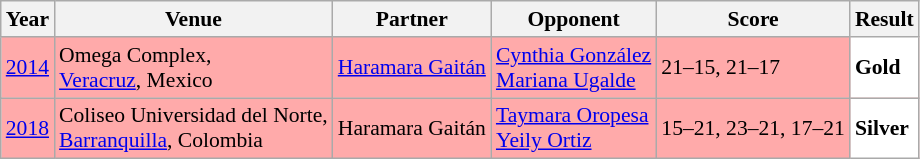<table class="sortable wikitable" style="font-size: 90%;">
<tr>
<th>Year</th>
<th>Venue</th>
<th>Partner</th>
<th>Opponent</th>
<th>Score</th>
<th>Result</th>
</tr>
<tr style="background:#FFAAAA">
<td align="center"><a href='#'>2014</a></td>
<td align="left">Omega Complex,<br><a href='#'>Veracruz</a>, Mexico</td>
<td align="left"> <a href='#'>Haramara Gaitán</a></td>
<td align="left"> <a href='#'>Cynthia González</a><br> <a href='#'>Mariana Ugalde</a></td>
<td align="left">21–15, 21–17</td>
<td style="text-align:left; background:white"> <strong>Gold</strong></td>
</tr>
<tr style="background:#FFAAAA">
<td align="center"><a href='#'>2018</a></td>
<td align="left">Coliseo Universidad del Norte,<br><a href='#'>Barranquilla</a>, Colombia</td>
<td align="left"> Haramara Gaitán</td>
<td align="left"> <a href='#'>Taymara Oropesa</a><br> <a href='#'>Yeily Ortiz</a></td>
<td align="left">15–21, 23–21, 17–21</td>
<td style="text-align:left; background:white"> <strong>Silver</strong></td>
</tr>
</table>
